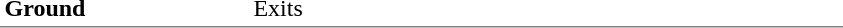<table table border=0 cellspacing=0 cellpadding=3>
<tr>
<td style="border-bottom:solid 1px gray;" width=50 rowspan=10 valign=top><strong>Ground</strong></td>
</tr>
<tr>
<td style="border-bottom:solid 1px gray;" width=100 rowspan=2 valign=top></td>
<td style="border-bottom:solid 1px gray;" width=390 rowspan=2 valign=top>Exits</td>
</tr>
</table>
